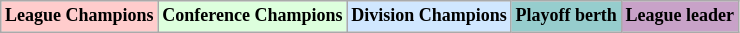<table class="wikitable"  style="text-align:center; font-size:75%;">
<tr>
<td style="background:#fcc;"><strong>League Champions</strong></td>
<td style="background:#dfd;"><strong>Conference Champions</strong></td>
<td style="background:#d0e7ff;"><strong>Division Champions</strong></td>
<td style="background:#96cdcd;"><strong>Playoff berth</strong></td>
<td style="background:#c8a2c8;"><strong>League leader</strong></td>
</tr>
</table>
